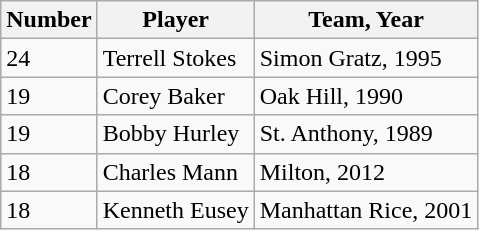<table class="wikitable">
<tr>
<th>Number</th>
<th>Player</th>
<th>Team, Year</th>
</tr>
<tr>
<td>24</td>
<td>Terrell Stokes</td>
<td>Simon Gratz, 1995</td>
</tr>
<tr>
<td>19</td>
<td>Corey Baker</td>
<td>Oak Hill, 1990</td>
</tr>
<tr>
<td>19</td>
<td>Bobby Hurley</td>
<td>St. Anthony, 1989</td>
</tr>
<tr>
<td>18</td>
<td>Charles Mann</td>
<td>Milton, 2012</td>
</tr>
<tr>
<td>18</td>
<td>Kenneth Eusey</td>
<td>Manhattan Rice, 2001</td>
</tr>
</table>
